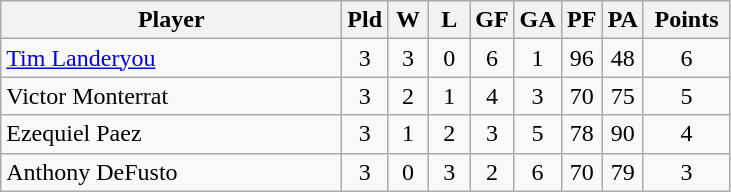<table class=wikitable style="text-align:center">
<tr>
<th width=220>Player</th>
<th width=20>Pld</th>
<th width=20>W</th>
<th width=20>L</th>
<th width=20>GF</th>
<th width=20>GA</th>
<th width=20>PF</th>
<th width=20>PA</th>
<th width=50>Points</th>
</tr>
<tr>
<td align=left> <a href='#'>Tim Landeryou</a></td>
<td>3</td>
<td>3</td>
<td>0</td>
<td>6</td>
<td>1</td>
<td>96</td>
<td>48</td>
<td>6</td>
</tr>
<tr>
<td align=left> Victor Monterrat</td>
<td>3</td>
<td>2</td>
<td>1</td>
<td>4</td>
<td>3</td>
<td>70</td>
<td>75</td>
<td>5</td>
</tr>
<tr>
<td align=left> Ezequiel Paez</td>
<td>3</td>
<td>1</td>
<td>2</td>
<td>3</td>
<td>5</td>
<td>78</td>
<td>90</td>
<td>4</td>
</tr>
<tr>
<td align=left> Anthony DeFusto</td>
<td>3</td>
<td>0</td>
<td>3</td>
<td>2</td>
<td>6</td>
<td>70</td>
<td>79</td>
<td>3</td>
</tr>
</table>
